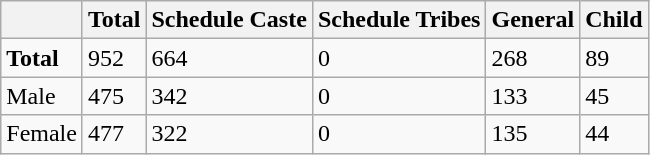<table class="wikitable">
<tr>
<th></th>
<th>Total</th>
<th>Schedule Caste</th>
<th>Schedule Tribes</th>
<th>General</th>
<th>Child</th>
</tr>
<tr>
<td><strong>Total</strong></td>
<td>952</td>
<td>664</td>
<td>0</td>
<td>268</td>
<td>89</td>
</tr>
<tr>
<td>Male</td>
<td>475</td>
<td>342</td>
<td>0</td>
<td>133</td>
<td>45</td>
</tr>
<tr>
<td>Female</td>
<td>477</td>
<td>322</td>
<td>0</td>
<td>135</td>
<td>44</td>
</tr>
</table>
